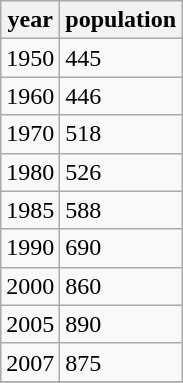<table class="wikitable">
<tr>
<th>year</th>
<th>population</th>
</tr>
<tr>
<td>1950</td>
<td>445</td>
</tr>
<tr>
<td>1960</td>
<td>446</td>
</tr>
<tr>
<td>1970</td>
<td>518</td>
</tr>
<tr>
<td>1980</td>
<td>526</td>
</tr>
<tr>
<td>1985</td>
<td>588</td>
</tr>
<tr>
<td>1990</td>
<td>690</td>
</tr>
<tr>
<td>2000</td>
<td>860</td>
</tr>
<tr>
<td>2005</td>
<td>890</td>
</tr>
<tr>
<td>2007</td>
<td>875</td>
</tr>
<tr>
</tr>
</table>
